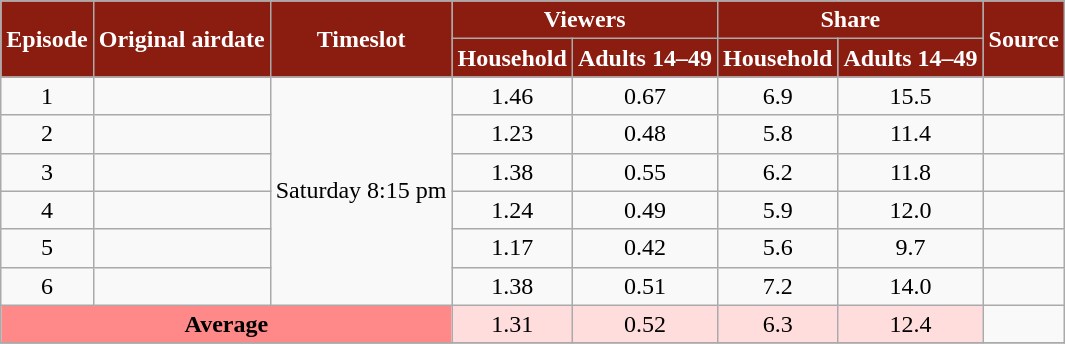<table class="wikitable" style="text-align:center;">
<tr>
<th style="background:#8b1c10; color:#fff;" rowspan="2">Episode</th>
<th style="background:#8b1c10; color:#fff;" rowspan="2">Original airdate</th>
<th style="background:#8b1c10; color:#fff;" rowspan="2">Timeslot</th>
<th style="background:#8b1c10; color:#fff;" colspan="2">Viewers<br><small></small></th>
<th style="background:#8b1c10; color:#fff;" colspan="2">Share<br><small></small></th>
<th style="background:#8b1c10; color:#fff;" rowspan="2">Source</th>
</tr>
<tr>
<th style="background:#8b1c10; color:#fff;">Household</th>
<th style="background:#8b1c10; color:#fff;">Adults 14–49</th>
<th style="background:#8b1c10; color:#fff;">Household</th>
<th style="background:#8b1c10; color:#fff;">Adults 14–49</th>
</tr>
<tr>
<td>1</td>
<td></td>
<td rowspan="6">Saturday 8:15 pm</td>
<td>1.46</td>
<td>0.67</td>
<td>6.9</td>
<td>15.5</td>
<td></td>
</tr>
<tr>
<td>2</td>
<td></td>
<td>1.23</td>
<td>0.48</td>
<td>5.8</td>
<td>11.4</td>
<td></td>
</tr>
<tr>
<td>3</td>
<td></td>
<td>1.38</td>
<td>0.55</td>
<td>6.2</td>
<td>11.8</td>
<td></td>
</tr>
<tr>
<td>4</td>
<td></td>
<td>1.24</td>
<td>0.49</td>
<td>5.9</td>
<td>12.0</td>
<td></td>
</tr>
<tr>
<td>5</td>
<td></td>
<td>1.17</td>
<td>0.42</td>
<td>5.6</td>
<td>9.7</td>
<td></td>
</tr>
<tr>
<td>6</td>
<td></td>
<td>1.38</td>
<td>0.51</td>
<td>7.2</td>
<td>14.0</td>
<td></td>
</tr>
<tr>
<th style="background:#ff8888;" colspan="3">Average</th>
<td style="background:#ffdddd;">1.31</td>
<td style="background:#ffdddd;">0.52</td>
<td style="background:#ffdddd;">6.3</td>
<td style="background:#ffdddd;">12.4</td>
<td></td>
</tr>
<tr>
</tr>
</table>
